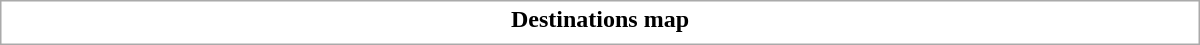<table class="collapsible collapsed" style="border:1px #aaa solid; width:50em; margin:0.2em auto">
<tr>
<th>Destinations map</th>
</tr>
<tr>
<td></td>
</tr>
</table>
